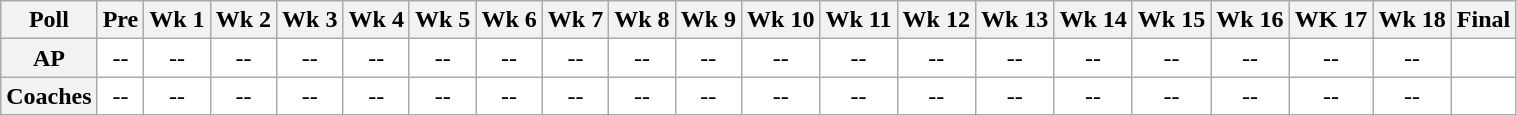<table class="wikitable" style="white-space:nowrap;">
<tr>
<th>Poll</th>
<th>Pre</th>
<th>Wk 1</th>
<th>Wk 2</th>
<th>Wk 3</th>
<th>Wk 4</th>
<th>Wk 5</th>
<th>Wk 6</th>
<th>Wk 7</th>
<th>Wk 8</th>
<th>Wk 9</th>
<th>Wk 10</th>
<th>Wk 11</th>
<th>Wk 12</th>
<th>Wk 13</th>
<th>Wk 14</th>
<th>Wk 15</th>
<th>Wk 16</th>
<th>WK 17</th>
<th>Wk 18</th>
<th>Final</th>
</tr>
<tr style="text-align:center;">
<th>AP</th>
<td style="background:#FFF;">--</td>
<td style="background:#FFF;">--</td>
<td style="background:#FFF;">--</td>
<td style="background:#FFF;">--</td>
<td style="background:#FFF;">--</td>
<td style="background:#FFF;">--</td>
<td style="background:#FFF;">--</td>
<td style="background:#FFF;">--</td>
<td style="background:#FFF;">--</td>
<td style="background:#FFF;">--</td>
<td style="background:#FFF;">--</td>
<td style="background:#FFF;">--</td>
<td style="background:#FFF;">--</td>
<td style="background:#FFF;">--</td>
<td style="background:#FFF;">--</td>
<td style="background:#FFF;">--</td>
<td style="background:#FFF;">--</td>
<td style="background:#FFF;">--</td>
<td style="background:#FFF;">--</td>
<td style="background:#FFF;"></td>
</tr>
<tr style="text-align:center;">
<th>Coaches</th>
<td style="background:#FFF;">--</td>
<td style="background:#FFF;">--</td>
<td style="background:#FFF;">--</td>
<td style="background:#FFF;">--</td>
<td style="background:#FFF;">--</td>
<td style="background:#FFF;">--</td>
<td style="background:#FFF;">--</td>
<td style="background:#FFF;">--</td>
<td style="background:#FFF;">--</td>
<td style="background:#FFF;">--</td>
<td style="background:#FFF;">--</td>
<td style="background:#FFF;">--</td>
<td style="background:#FFF;">--</td>
<td style="background:#FFF;">--</td>
<td style="background:#FFF;">--</td>
<td style="background:#FFF;">--</td>
<td style="background:#FFF;">--</td>
<td style="background:#FFF;">--</td>
<td style="background:#FFF;">--</td>
<td style="background:#FFF;"></td>
</tr>
</table>
